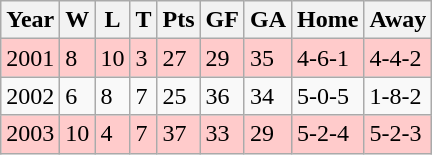<table class="wikitable">
<tr>
<th>Year</th>
<th>W</th>
<th>L</th>
<th>T</th>
<th>Pts</th>
<th>GF</th>
<th>GA</th>
<th>Home</th>
<th>Away</th>
</tr>
<tr>
<td bgcolor="#FFCBCB">2001</td>
<td bgcolor="#FFCBCB">8</td>
<td bgcolor="#FFCBCB">10</td>
<td bgcolor="#FFCBCB">3</td>
<td bgcolor="#FFCBCB">27</td>
<td bgcolor="#FFCBCB">29</td>
<td bgcolor="#FFCBCB">35</td>
<td bgcolor="#FFCBCB">4-6-1</td>
<td bgcolor="#FFCBCB">4-4-2</td>
</tr>
<tr>
<td>2002</td>
<td>6</td>
<td>8</td>
<td>7</td>
<td>25</td>
<td>36</td>
<td>34</td>
<td>5-0-5</td>
<td>1-8-2</td>
</tr>
<tr>
<td bgcolor="#FFCBCB">2003</td>
<td bgcolor="#FFCBCB">10</td>
<td bgcolor="#FFCBCB">4</td>
<td bgcolor="#FFCBCB">7</td>
<td bgcolor="#FFCBCB">37</td>
<td bgcolor="#FFCBCB">33</td>
<td bgcolor="#FFCBCB">29</td>
<td bgcolor="#FFCBCB">5-2-4</td>
<td bgcolor="#FFCBCB">5-2-3</td>
</tr>
</table>
